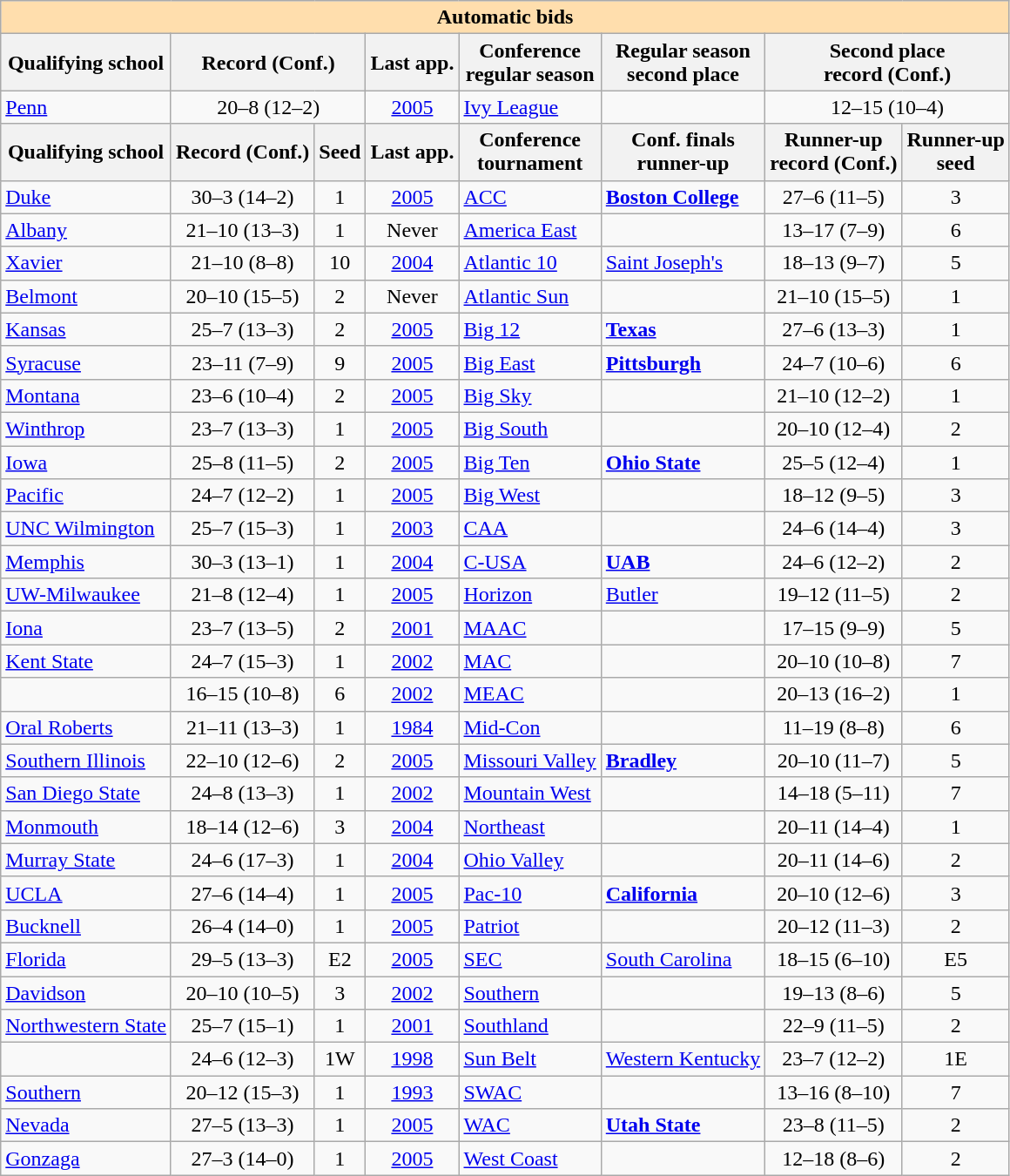<table class="wikitable">
<tr>
<th colspan="8" style="background:#ffdead;">Automatic bids</th>
</tr>
<tr>
<th>Qualifying school</th>
<th colspan="2">Record (Conf.)</th>
<th>Last app.</th>
<th>Conference<br>regular season</th>
<th>Regular season<br>second place</th>
<th colspan="2">Second place<br>record (Conf.)</th>
</tr>
<tr>
<td><a href='#'>Penn</a></td>
<td colspan=2 align=center>20–8 (12–2)</td>
<td align=center><a href='#'>2005</a></td>
<td><a href='#'>Ivy League</a></td>
<td></td>
<td colspan=2 align=center>12–15 (10–4)</td>
</tr>
<tr>
<th>Qualifying school</th>
<th>Record (Conf.)</th>
<th>Seed</th>
<th>Last app.</th>
<th>Conference<br>tournament</th>
<th>Conf. finals<br>runner-up</th>
<th>Runner-up<br>record (Conf.)</th>
<th>Runner-up<br>seed</th>
</tr>
<tr>
<td><a href='#'>Duke</a></td>
<td align=center>30–3 (14–2)</td>
<td align=center>1</td>
<td align=center><a href='#'>2005</a></td>
<td><a href='#'>ACC</a></td>
<td><strong><a href='#'>Boston College</a></strong></td>
<td align=center>27–6 (11–5)</td>
<td align=center>3</td>
</tr>
<tr>
<td><a href='#'>Albany</a></td>
<td align=center>21–10 (13–3)</td>
<td align=center>1</td>
<td align=center>Never</td>
<td><a href='#'>America East</a></td>
<td></td>
<td align=center>13–17 (7–9)</td>
<td align=center>6</td>
</tr>
<tr>
<td><a href='#'>Xavier</a></td>
<td align=center>21–10 (8–8)</td>
<td align=center>10</td>
<td align=center><a href='#'>2004</a></td>
<td><a href='#'>Atlantic 10</a></td>
<td><a href='#'>Saint Joseph's</a></td>
<td align=center>18–13 (9–7)</td>
<td align=center>5</td>
</tr>
<tr>
<td><a href='#'>Belmont</a></td>
<td align=center>20–10 (15–5)</td>
<td align=center>2</td>
<td align=center>Never</td>
<td><a href='#'>Atlantic Sun</a></td>
<td></td>
<td align=center>21–10 (15–5)</td>
<td align=center>1</td>
</tr>
<tr>
<td><a href='#'>Kansas</a></td>
<td align=center>25–7 (13–3)</td>
<td align=center>2</td>
<td align=center><a href='#'>2005</a></td>
<td><a href='#'>Big 12</a></td>
<td><strong><a href='#'>Texas</a></strong></td>
<td align=center>27–6 (13–3)</td>
<td align=center>1</td>
</tr>
<tr>
<td><a href='#'>Syracuse</a></td>
<td align=center>23–11 (7–9)</td>
<td align=center>9</td>
<td align=center><a href='#'>2005</a></td>
<td><a href='#'>Big East</a></td>
<td><strong><a href='#'>Pittsburgh</a></strong></td>
<td align=center>24–7 (10–6)</td>
<td align=center>6</td>
</tr>
<tr>
<td><a href='#'>Montana</a></td>
<td align=center>23–6 (10–4)</td>
<td align=center>2</td>
<td align=center><a href='#'>2005</a></td>
<td><a href='#'>Big Sky</a></td>
<td></td>
<td align=center>21–10 (12–2)</td>
<td align=center>1</td>
</tr>
<tr>
<td><a href='#'>Winthrop</a></td>
<td align=center>23–7 (13–3)</td>
<td align=center>1</td>
<td align=center><a href='#'>2005</a></td>
<td><a href='#'>Big South</a></td>
<td></td>
<td align=center>20–10 (12–4)</td>
<td align=center>2</td>
</tr>
<tr>
<td><a href='#'>Iowa</a></td>
<td align=center>25–8 (11–5)</td>
<td align=center>2</td>
<td align=center><a href='#'>2005</a></td>
<td><a href='#'>Big Ten</a></td>
<td><strong><a href='#'>Ohio State</a></strong></td>
<td align=center>25–5 (12–4)</td>
<td align=center>1</td>
</tr>
<tr>
<td><a href='#'>Pacific</a></td>
<td align=center>24–7 (12–2)</td>
<td align=center>1</td>
<td align=center><a href='#'>2005</a></td>
<td><a href='#'>Big West</a></td>
<td></td>
<td align=center>18–12 (9–5)</td>
<td align=center>3</td>
</tr>
<tr>
<td><a href='#'>UNC Wilmington</a></td>
<td align=center>25–7 (15–3)</td>
<td align=center>1</td>
<td align=center><a href='#'>2003</a></td>
<td><a href='#'>CAA</a></td>
<td></td>
<td align=center>24–6 (14–4)</td>
<td align=center>3</td>
</tr>
<tr>
<td><a href='#'>Memphis</a></td>
<td align=center>30–3 (13–1)</td>
<td align=center>1</td>
<td align=center><a href='#'>2004</a></td>
<td><a href='#'>C-USA</a></td>
<td><strong><a href='#'>UAB</a></strong></td>
<td align=center>24–6 (12–2)</td>
<td align=center>2</td>
</tr>
<tr>
<td><a href='#'>UW-Milwaukee</a></td>
<td align=center>21–8 (12–4)</td>
<td align=center>1</td>
<td align=center><a href='#'>2005</a></td>
<td><a href='#'>Horizon</a></td>
<td><a href='#'>Butler</a></td>
<td align=center>19–12 (11–5)</td>
<td align=center>2</td>
</tr>
<tr>
<td><a href='#'>Iona</a></td>
<td align=center>23–7 (13–5)</td>
<td align=center>2</td>
<td align=center><a href='#'>2001</a></td>
<td><a href='#'>MAAC</a></td>
<td></td>
<td align=center>17–15 (9–9)</td>
<td align=center>5</td>
</tr>
<tr>
<td><a href='#'>Kent State</a></td>
<td align=center>24–7 (15–3)</td>
<td align=center>1</td>
<td align=center><a href='#'>2002</a></td>
<td><a href='#'>MAC</a></td>
<td></td>
<td align=center>20–10 (10–8)</td>
<td align=center>7</td>
</tr>
<tr>
<td></td>
<td align=center>16–15 (10–8)</td>
<td align=center>6</td>
<td align=center><a href='#'>2002</a></td>
<td><a href='#'>MEAC</a></td>
<td></td>
<td align=center>20–13 (16–2)</td>
<td align=center>1</td>
</tr>
<tr>
<td><a href='#'>Oral Roberts</a></td>
<td align=center>21–11 (13–3)</td>
<td align=center>1</td>
<td align=center><a href='#'>1984</a></td>
<td><a href='#'>Mid-Con</a></td>
<td></td>
<td align=center>11–19 (8–8)</td>
<td align=center>6</td>
</tr>
<tr>
<td><a href='#'>Southern Illinois</a></td>
<td align=center>22–10 (12–6)</td>
<td align=center>2</td>
<td align=center><a href='#'>2005</a></td>
<td><a href='#'>Missouri Valley</a></td>
<td><strong><a href='#'>Bradley</a></strong></td>
<td align=center>20–10 (11–7)</td>
<td align=center>5</td>
</tr>
<tr>
<td><a href='#'>San Diego State</a></td>
<td align=center>24–8 (13–3)</td>
<td align=center>1</td>
<td align=center><a href='#'>2002</a></td>
<td><a href='#'>Mountain West</a></td>
<td></td>
<td align=center>14–18 (5–11)</td>
<td align=center>7</td>
</tr>
<tr>
<td><a href='#'>Monmouth</a></td>
<td align=center>18–14 (12–6)</td>
<td align=center>3</td>
<td align=center><a href='#'>2004</a></td>
<td><a href='#'>Northeast</a></td>
<td></td>
<td align=center>20–11 (14–4)</td>
<td align=center>1</td>
</tr>
<tr>
<td><a href='#'>Murray State</a></td>
<td align=center>24–6 (17–3)</td>
<td align=center>1</td>
<td align=center><a href='#'>2004</a></td>
<td><a href='#'>Ohio Valley</a></td>
<td></td>
<td align=center>20–11 (14–6)</td>
<td align=center>2</td>
</tr>
<tr>
<td><a href='#'>UCLA</a></td>
<td align=center>27–6 (14–4)</td>
<td align=center>1</td>
<td align=center><a href='#'>2005</a></td>
<td><a href='#'>Pac-10</a></td>
<td><strong><a href='#'>California</a></strong></td>
<td align=center>20–10 (12–6)</td>
<td align=center>3</td>
</tr>
<tr>
<td><a href='#'>Bucknell</a></td>
<td align=center>26–4 (14–0)</td>
<td align=center>1</td>
<td align=center><a href='#'>2005</a></td>
<td><a href='#'>Patriot</a></td>
<td></td>
<td align=center>20–12 (11–3)</td>
<td align=center>2</td>
</tr>
<tr>
<td><a href='#'>Florida</a></td>
<td align=center>29–5 (13–3)</td>
<td align=center>E2</td>
<td align=center><a href='#'>2005</a></td>
<td><a href='#'>SEC</a></td>
<td><a href='#'>South Carolina</a></td>
<td align=center>18–15 (6–10)</td>
<td align=center>E5</td>
</tr>
<tr>
<td><a href='#'>Davidson</a></td>
<td align=center>20–10 (10–5)</td>
<td align=center>3</td>
<td align=center><a href='#'>2002</a></td>
<td><a href='#'>Southern</a></td>
<td></td>
<td align=center>19–13 (8–6)</td>
<td align=center>5</td>
</tr>
<tr>
<td><a href='#'>Northwestern State</a></td>
<td align=center>25–7 (15–1)</td>
<td align=center>1</td>
<td align=center><a href='#'>2001</a></td>
<td><a href='#'>Southland</a></td>
<td></td>
<td align=center>22–9 (11–5)</td>
<td align=center>2</td>
</tr>
<tr>
<td></td>
<td align=center>24–6 (12–3)</td>
<td align=center>1W</td>
<td align=center><a href='#'>1998</a></td>
<td><a href='#'>Sun Belt</a></td>
<td><a href='#'>Western Kentucky</a></td>
<td align=center>23–7 (12–2)</td>
<td align=center>1E</td>
</tr>
<tr>
<td><a href='#'>Southern</a></td>
<td align=center>20–12 (15–3)</td>
<td align=center>1</td>
<td align=center><a href='#'>1993</a></td>
<td><a href='#'>SWAC</a></td>
<td></td>
<td align=center>13–16 (8–10)</td>
<td align=center>7</td>
</tr>
<tr>
<td><a href='#'>Nevada</a></td>
<td align=center>27–5 (13–3)</td>
<td align=center>1</td>
<td align=center><a href='#'>2005</a></td>
<td><a href='#'>WAC</a></td>
<td><strong><a href='#'>Utah State</a></strong></td>
<td align=center>23–8 (11–5)</td>
<td align=center>2</td>
</tr>
<tr>
<td><a href='#'>Gonzaga</a></td>
<td align=center>27–3 (14–0)</td>
<td align=center>1</td>
<td align=center><a href='#'>2005</a></td>
<td><a href='#'>West Coast</a></td>
<td></td>
<td align=center>12–18 (8–6)</td>
<td align=center>2</td>
</tr>
</table>
